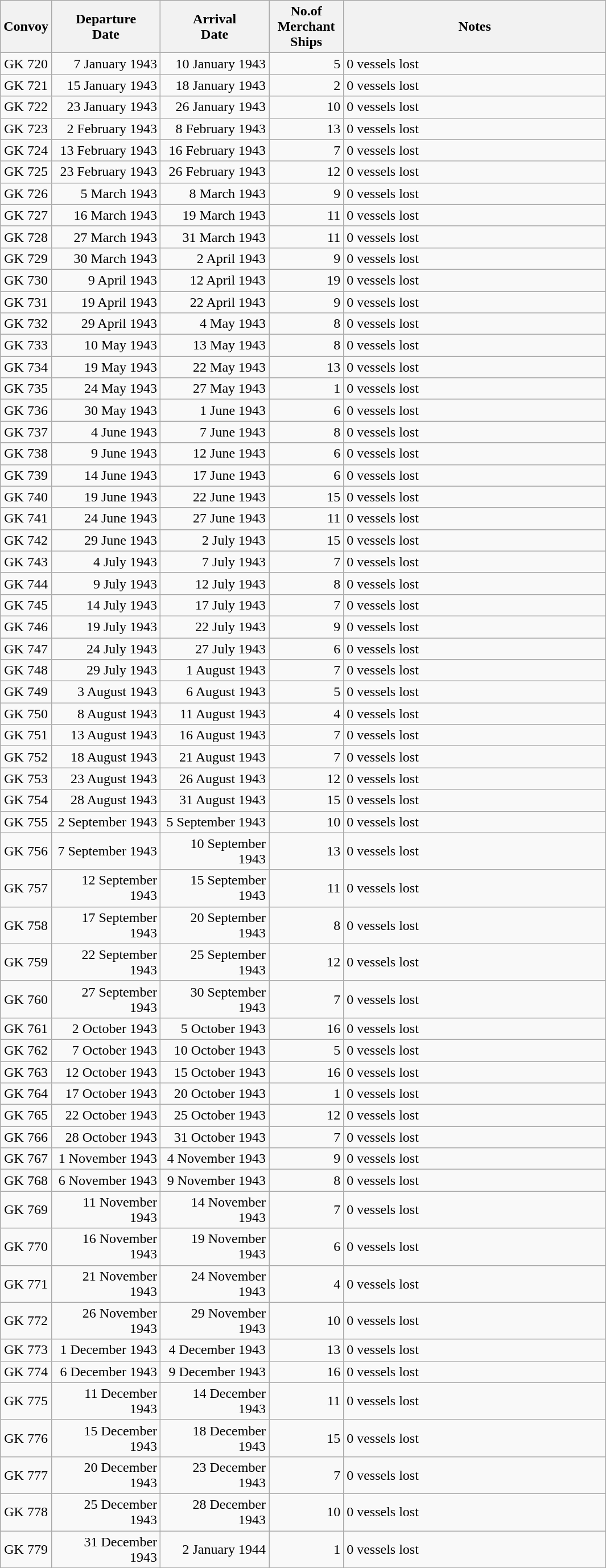<table class="wikitable sortable">
<tr>
<th scope="col" width="50px">Convoy</th>
<th scope="col" width="120px">Departure<br>Date</th>
<th scope="col" width="120px">Arrival<br>Date</th>
<th scope="col" width="80px">No.of Merchant Ships</th>
<th scope="col" width="300px">Notes</th>
</tr>
<tr>
<td align="center">GK 720</td>
<td align="right">7 January 1943</td>
<td align="right">10 January 1943</td>
<td align="right">5</td>
<td align="left">0 vessels lost</td>
</tr>
<tr>
<td align="center">GK 721</td>
<td align="right">15 January 1943</td>
<td align="right">18 January 1943</td>
<td align="right">2</td>
<td align="left">0 vessels lost</td>
</tr>
<tr>
<td align="center">GK 722</td>
<td align="right">23 January 1943</td>
<td align="right">26 January 1943</td>
<td align="right">10</td>
<td align="left">0 vessels lost</td>
</tr>
<tr>
<td align="center">GK 723</td>
<td align="right">2 February 1943</td>
<td align="right">8 February 1943</td>
<td align="right">13</td>
<td align="left">0 vessels lost</td>
</tr>
<tr>
<td align="center">GK 724</td>
<td align="right">13 February 1943</td>
<td align="right">16 February 1943</td>
<td align="right">7</td>
<td align="left">0 vessels lost</td>
</tr>
<tr>
<td align="center">GK 725</td>
<td align="right">23 February 1943</td>
<td align="right">26 February 1943</td>
<td align="right">12</td>
<td align="left">0 vessels lost</td>
</tr>
<tr>
<td align="center">GK 726</td>
<td align="right">5 March 1943</td>
<td align="right">8 March 1943</td>
<td align="right">9</td>
<td align="left">0 vessels lost</td>
</tr>
<tr>
<td align="center">GK 727</td>
<td align="right">16 March 1943</td>
<td align="right">19 March 1943</td>
<td align="right">11</td>
<td align="left">0 vessels lost</td>
</tr>
<tr>
<td align="center">GK 728</td>
<td align="right">27 March 1943</td>
<td align="right">31 March 1943</td>
<td align="right">11</td>
<td align="left">0 vessels lost</td>
</tr>
<tr>
<td align="center">GK 729</td>
<td align="right">30 March 1943</td>
<td align="right">2 April 1943</td>
<td align="right">9</td>
<td align="left">0 vessels lost</td>
</tr>
<tr>
<td align="center">GK 730</td>
<td align="right">9 April 1943</td>
<td align="right">12 April 1943</td>
<td align="right">19</td>
<td align="left">0 vessels lost</td>
</tr>
<tr>
<td align="center">GK 731</td>
<td align="right">19 April 1943</td>
<td align="right">22 April 1943</td>
<td align="right">9</td>
<td align="left">0 vessels lost</td>
</tr>
<tr>
<td align="center">GK 732</td>
<td align="right">29 April 1943</td>
<td align="right">4 May 1943</td>
<td align="right">8</td>
<td align="left">0 vessels lost</td>
</tr>
<tr>
<td align="center">GK 733</td>
<td align="right">10 May 1943</td>
<td align="right">13 May 1943</td>
<td align="right">8</td>
<td align="left">0 vessels lost</td>
</tr>
<tr>
<td align="center">GK 734</td>
<td align="right">19 May 1943</td>
<td align="right">22 May 1943</td>
<td align="right">13</td>
<td align="left">0 vessels lost</td>
</tr>
<tr>
<td align="center">GK 735</td>
<td align="right">24 May 1943</td>
<td align="right">27 May 1943</td>
<td align="right">1</td>
<td align="left">0 vessels lost</td>
</tr>
<tr>
<td align="center">GK 736</td>
<td align="right">30 May 1943</td>
<td align="right">1 June 1943</td>
<td align="right">6</td>
<td align="left">0 vessels lost</td>
</tr>
<tr>
<td align="center">GK 737</td>
<td align="right">4 June 1943</td>
<td align="right">7 June 1943</td>
<td align="right">8</td>
<td align="left">0 vessels lost</td>
</tr>
<tr>
<td align="center">GK 738</td>
<td align="right">9 June 1943</td>
<td align="right">12 June 1943</td>
<td align="right">6</td>
<td align="left">0 vessels lost</td>
</tr>
<tr>
<td align="center">GK 739</td>
<td align="right">14 June 1943</td>
<td align="right">17 June 1943</td>
<td align="right">6</td>
<td align="left">0 vessels lost</td>
</tr>
<tr>
<td align="center">GK 740</td>
<td align="right">19 June 1943</td>
<td align="right">22 June 1943</td>
<td align="right">15</td>
<td align="left">0 vessels lost</td>
</tr>
<tr>
<td align="center">GK 741</td>
<td align="right">24 June 1943</td>
<td align="right">27 June 1943</td>
<td align="right">11</td>
<td align="left">0 vessels lost</td>
</tr>
<tr>
<td align="center">GK 742</td>
<td align="right">29 June 1943</td>
<td align="right">2 July 1943</td>
<td align="right">15</td>
<td align="left">0 vessels lost</td>
</tr>
<tr>
<td align="center">GK 743</td>
<td align="right">4 July 1943</td>
<td align="right">7 July 1943</td>
<td align="right">7</td>
<td align="left">0 vessels lost</td>
</tr>
<tr>
<td align="center">GK 744</td>
<td align="right">9 July 1943</td>
<td align="right">12 July 1943</td>
<td align="right">8</td>
<td align="left">0 vessels lost</td>
</tr>
<tr>
<td align="center">GK 745</td>
<td align="right">14 July 1943</td>
<td align="right">17 July 1943</td>
<td align="right">7</td>
<td align="left">0 vessels lost</td>
</tr>
<tr>
<td align="center">GK 746</td>
<td align="right">19 July 1943</td>
<td align="right">22 July 1943</td>
<td align="right">9</td>
<td align="left">0 vessels lost</td>
</tr>
<tr>
<td align="center">GK 747</td>
<td align="right">24 July 1943</td>
<td align="right">27 July 1943</td>
<td align="right">6</td>
<td align="left">0 vessels lost</td>
</tr>
<tr>
<td align="center">GK 748</td>
<td align="right">29 July 1943</td>
<td align="right">1 August 1943</td>
<td align="right">7</td>
<td align="left">0 vessels lost</td>
</tr>
<tr>
<td align="center">GK 749</td>
<td align="right">3 August 1943</td>
<td align="right">6 August 1943</td>
<td align="right">5</td>
<td align="left">0 vessels lost</td>
</tr>
<tr>
<td align="center">GK 750</td>
<td align="right">8 August 1943</td>
<td align="right">11 August 1943</td>
<td align="right">4</td>
<td align="left">0 vessels lost</td>
</tr>
<tr>
<td align="center">GK 751</td>
<td align="right">13 August 1943</td>
<td align="right">16 August 1943</td>
<td align="right">7</td>
<td align="left">0 vessels lost</td>
</tr>
<tr>
<td align="center">GK 752</td>
<td align="right">18 August 1943</td>
<td align="right">21 August 1943</td>
<td align="right">7</td>
<td align="left">0 vessels lost</td>
</tr>
<tr>
<td align="center">GK 753</td>
<td align="right">23 August 1943</td>
<td align="right">26 August 1943</td>
<td align="right">12</td>
<td align="left">0 vessels lost</td>
</tr>
<tr>
<td align="center">GK 754</td>
<td align="right">28 August 1943</td>
<td align="right">31 August 1943</td>
<td align="right">15</td>
<td align="left">0 vessels lost</td>
</tr>
<tr>
<td align="center">GK 755</td>
<td align="right">2 September 1943</td>
<td align="right">5 September 1943</td>
<td align="right">10</td>
<td align="left">0 vessels lost</td>
</tr>
<tr>
<td align="center">GK 756</td>
<td align="right">7 September 1943</td>
<td align="right">10 September 1943</td>
<td align="right">13</td>
<td align="left">0 vessels lost</td>
</tr>
<tr>
<td align="center">GK 757</td>
<td align="right">12 September 1943</td>
<td align="right">15 September 1943</td>
<td align="right">11</td>
<td align="left">0 vessels lost</td>
</tr>
<tr>
<td align="center">GK 758</td>
<td align="right">17 September 1943</td>
<td align="right">20 September 1943</td>
<td align="right">8</td>
<td align="left">0 vessels lost</td>
</tr>
<tr>
<td align="center">GK 759</td>
<td align="right">22 September 1943</td>
<td align="right">25 September 1943</td>
<td align="right">12</td>
<td align="left">0 vessels lost</td>
</tr>
<tr>
<td align="center">GK 760</td>
<td align="right">27 September 1943</td>
<td align="right">30 September 1943</td>
<td align="right">7</td>
<td align="left">0 vessels lost</td>
</tr>
<tr>
<td align="center">GK 761</td>
<td align="right">2 October 1943</td>
<td align="right">5 October 1943</td>
<td align="right">16</td>
<td align="left">0 vessels lost</td>
</tr>
<tr>
<td align="center">GK 762</td>
<td align="right">7 October 1943</td>
<td align="right">10 October 1943</td>
<td align="right">5</td>
<td align="left">0 vessels lost</td>
</tr>
<tr>
<td align="center">GK 763</td>
<td align="right">12 October 1943</td>
<td align="right">15 October 1943</td>
<td align="right">16</td>
<td align="left">0 vessels lost</td>
</tr>
<tr>
<td align="center">GK 764</td>
<td align="right">17 October 1943</td>
<td align="right">20 October 1943</td>
<td align="right">1</td>
<td align="left">0 vessels lost</td>
</tr>
<tr>
<td align="center">GK 765</td>
<td align="right">22 October 1943</td>
<td align="right">25 October 1943</td>
<td align="right">12</td>
<td align="left">0 vessels lost</td>
</tr>
<tr>
<td align="center">GK 766</td>
<td align="right">28 October 1943</td>
<td align="right">31 October 1943</td>
<td align="right">7</td>
<td align="left">0 vessels lost</td>
</tr>
<tr>
<td align="center">GK 767</td>
<td align="right">1 November 1943</td>
<td align="right">4 November 1943</td>
<td align="right">9</td>
<td align="left">0 vessels lost</td>
</tr>
<tr>
<td align="center">GK 768</td>
<td align="right">6 November 1943</td>
<td align="right">9 November 1943</td>
<td align="right">8</td>
<td align="left">0 vessels lost</td>
</tr>
<tr>
<td align="center">GK 769</td>
<td align="right">11 November 1943</td>
<td align="right">14 November 1943</td>
<td align="right">7</td>
<td align="left">0 vessels lost</td>
</tr>
<tr>
<td align="center">GK 770</td>
<td align="right">16 November 1943</td>
<td align="right">19 November 1943</td>
<td align="right">6</td>
<td align="left">0 vessels lost</td>
</tr>
<tr>
<td align="center">GK 771</td>
<td align="right">21 November 1943</td>
<td align="right">24 November 1943</td>
<td align="right">4</td>
<td align="left">0 vessels lost</td>
</tr>
<tr>
<td align="center">GK 772</td>
<td align="right">26 November 1943</td>
<td align="right">29 November 1943</td>
<td align="right">10</td>
<td align="left">0 vessels lost</td>
</tr>
<tr>
<td align="center">GK 773</td>
<td align="right">1 December 1943</td>
<td align="right">4 December 1943</td>
<td align="right">13</td>
<td align="left">0 vessels lost</td>
</tr>
<tr>
<td align="center">GK 774</td>
<td align="right">6 December 1943</td>
<td align="right">9 December 1943</td>
<td align="right">16</td>
<td align="left">0 vessels lost</td>
</tr>
<tr>
<td align="center">GK 775</td>
<td align="right">11 December 1943</td>
<td align="right">14 December 1943</td>
<td align="right">11</td>
<td align="left">0 vessels lost</td>
</tr>
<tr>
<td align="center">GK 776</td>
<td align="right">15 December 1943</td>
<td align="right">18 December 1943</td>
<td align="right">15</td>
<td align="left">0 vessels lost</td>
</tr>
<tr>
<td align="center">GK 777</td>
<td align="right">20 December 1943</td>
<td align="right">23 December 1943</td>
<td align="right">7</td>
<td align="left">0 vessels lost</td>
</tr>
<tr>
<td align="center">GK 778</td>
<td align="right">25 December 1943</td>
<td align="right">28 December 1943</td>
<td align="right">10</td>
<td align="left">0 vessels lost</td>
</tr>
<tr>
<td align="center">GK 779</td>
<td align="right">31 December 1943</td>
<td align="right">2 January 1944</td>
<td align="right">1</td>
<td align="left">0 vessels lost</td>
</tr>
<tr>
</tr>
</table>
